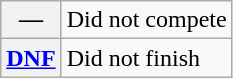<table class="wikitable">
<tr>
<th scope="row">—</th>
<td>Did not compete</td>
</tr>
<tr>
<th scope="row"><a href='#'>DNF</a></th>
<td>Did not finish</td>
</tr>
</table>
